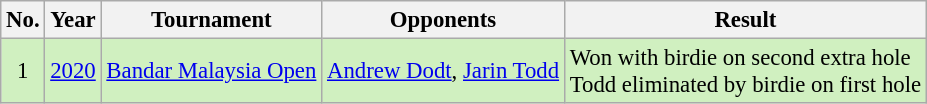<table class="wikitable" style="font-size:95%;">
<tr>
<th>No.</th>
<th>Year</th>
<th>Tournament</th>
<th>Opponents</th>
<th>Result</th>
</tr>
<tr style="background:#D0F0C0;">
<td align=center>1</td>
<td><a href='#'>2020</a></td>
<td><a href='#'>Bandar Malaysia Open</a></td>
<td> <a href='#'>Andrew Dodt</a>,  <a href='#'>Jarin Todd</a></td>
<td>Won with birdie on second extra hole<br>Todd eliminated by birdie on first hole</td>
</tr>
</table>
